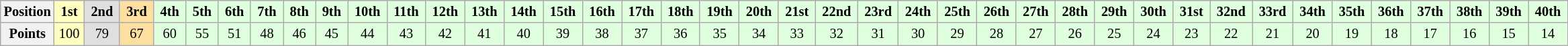<table class="wikitable" style="font-size:85%; text-align:center">
<tr>
<th>Position</th>
<td style="background:#ffffbf;"> <strong>1st</strong> </td>
<td style="background:#dfdfdf;"> <strong>2nd</strong> </td>
<td style="background:#ffdf9f;"> <strong>3rd</strong> </td>
<td style="background:#dfffdf;"> <strong>4th</strong> </td>
<td style="background:#dfffdf;"> <strong>5th</strong> </td>
<td style="background:#dfffdf;"> <strong>6th</strong> </td>
<td style="background:#dfffdf;"> <strong>7th</strong> </td>
<td style="background:#dfffdf;"> <strong>8th</strong> </td>
<td style="background:#dfffdf;"> <strong>9th</strong> </td>
<td style="background:#dfffdf;"> <strong>10th</strong> </td>
<td style="background:#dfffdf;"> <strong>11th</strong> </td>
<td style="background:#dfffdf;"> <strong>12th</strong> </td>
<td style="background:#dfffdf;"> <strong>13th</strong> </td>
<td style="background:#dfffdf;"> <strong>14th</strong> </td>
<td style="background:#dfffdf;"> <strong>15th</strong> </td>
<td style="background:#dfffdf;"> <strong>16th</strong> </td>
<td style="background:#dfffdf;"> <strong>17th</strong> </td>
<td style="background:#dfffdf;"> <strong>18th</strong> </td>
<td style="background:#dfffdf;"> <strong>19th</strong> </td>
<td style="background:#dfffdf;"> <strong>20th</strong> </td>
<td style="background:#dfffdf;"> <strong>21st</strong> </td>
<td style="background:#dfffdf;"> <strong>22nd</strong> </td>
<td style="background:#dfffdf;"> <strong>23rd</strong> </td>
<td style="background:#dfffdf;"> <strong>24th</strong> </td>
<td style="background:#dfffdf;"> <strong>25th</strong> </td>
<td style="background:#dfffdf;"> <strong>26th</strong> </td>
<td style="background:#dfffdf;"> <strong>27th</strong> </td>
<td style="background:#dfffdf;"> <strong>28th</strong> </td>
<td style="background:#dfffdf;"> <strong>29th</strong> </td>
<td style="background:#dfffdf;"> <strong>30th</strong> </td>
<td style="background:#dfffdf;"> <strong>31st</strong> </td>
<td style="background:#dfffdf;"> <strong>32nd</strong> </td>
<td style="background:#dfffdf;"> <strong>33rd</strong> </td>
<td style="background:#dfffdf;"> <strong>34th</strong> </td>
<td style="background:#dfffdf;"> <strong>35th</strong> </td>
<td style="background:#dfffdf;"> <strong>36th</strong> </td>
<td style="background:#dfffdf;"> <strong>37th</strong> </td>
<td style="background:#dfffdf;"> <strong>38th</strong> </td>
<td style="background:#dfffdf;"> <strong>39th</strong> </td>
<td style="background:#dfffdf;"> <strong>40th</strong> </td>
</tr>
<tr>
<th>Points</th>
<td style="background:#ffffbf;">100</td>
<td style="background:#dfdfdf;">79</td>
<td style="background:#ffdf9f;">67</td>
<td style="background:#dfffdf;">60</td>
<td style="background:#dfffdf;">55</td>
<td style="background:#dfffdf;">51</td>
<td style="background:#dfffdf;">48</td>
<td style="background:#dfffdf;">46</td>
<td style="background:#dfffdf;">45</td>
<td style="background:#dfffdf;">44</td>
<td style="background:#dfffdf;">43</td>
<td style="background:#dfffdf;">42</td>
<td style="background:#dfffdf;">41</td>
<td style="background:#dfffdf;">40</td>
<td style="background:#dfffdf;">39</td>
<td style="background:#dfffdf;">38</td>
<td style="background:#dfffdf;">37</td>
<td style="background:#dfffdf;">36</td>
<td style="background:#dfffdf;">35</td>
<td style="background:#dfffdf;">34</td>
<td style="background:#dfffdf;">33</td>
<td style="background:#dfffdf;">32</td>
<td style="background:#dfffdf;">31</td>
<td style="background:#dfffdf;">30</td>
<td style="background:#dfffdf;">29</td>
<td style="background:#dfffdf;">28</td>
<td style="background:#dfffdf;">27</td>
<td style="background:#dfffdf;">26</td>
<td style="background:#dfffdf;">25</td>
<td style="background:#dfffdf;">24</td>
<td style="background:#dfffdf;">23</td>
<td style="background:#dfffdf;">22</td>
<td style="background:#dfffdf;">21</td>
<td style="background:#dfffdf;">20</td>
<td style="background:#dfffdf;">19</td>
<td style="background:#dfffdf;">18</td>
<td style="background:#dfffdf;">17</td>
<td style="background:#dfffdf;">16</td>
<td style="background:#dfffdf;">15</td>
<td style="background:#dfffdf;">14</td>
</tr>
</table>
